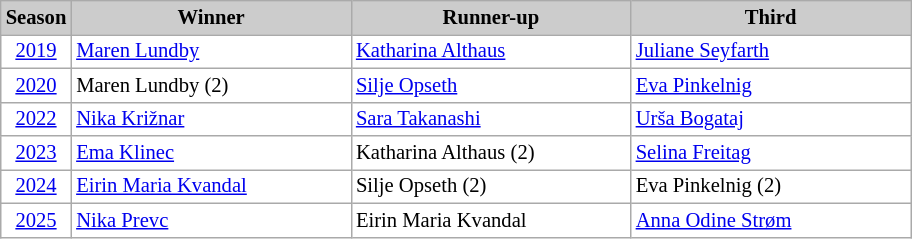<table class="wikitable plainrowheaders" style="background:#fff; font-size:86%; line-height:16px; border:grey solid 1px; border-collapse:collapse;">
<tr style="background:#ccc; text-align:center;">
<th style="background:#ccc;" width="40">Season</th>
<th style="background:#ccc;" width="180">Winner</th>
<th style="background:#ccc;" width="180">Runner-up</th>
<th style="background:#ccc;" width="180">Third</th>
</tr>
<tr>
<td align=center><a href='#'>2019</a></td>
<td> <a href='#'>Maren Lundby</a></td>
<td> <a href='#'>Katharina Althaus</a></td>
<td> <a href='#'>Juliane Seyfarth</a></td>
</tr>
<tr>
<td align=center><a href='#'>2020</a></td>
<td> Maren Lundby (2)</td>
<td> <a href='#'>Silje Opseth</a></td>
<td> <a href='#'>Eva Pinkelnig</a></td>
</tr>
<tr>
<td align=center><a href='#'>2022</a></td>
<td> <a href='#'>Nika Križnar</a></td>
<td> <a href='#'>Sara Takanashi</a></td>
<td> <a href='#'>Urša Bogataj</a></td>
</tr>
<tr>
<td align=center><a href='#'>2023</a></td>
<td> <a href='#'>Ema Klinec</a></td>
<td> Katharina Althaus (2)</td>
<td> <a href='#'>Selina Freitag</a></td>
</tr>
<tr>
<td align=center><a href='#'>2024</a></td>
<td> <a href='#'>Eirin Maria Kvandal</a></td>
<td> Silje Opseth (2)</td>
<td> Eva Pinkelnig (2)</td>
</tr>
<tr>
<td align=center><a href='#'>2025</a></td>
<td> <a href='#'>Nika Prevc</a></td>
<td> Eirin Maria Kvandal</td>
<td> <a href='#'>Anna Odine Strøm</a></td>
</tr>
</table>
